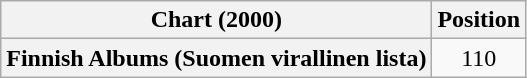<table class="wikitable plainrowheaders" style="text-align:center">
<tr>
<th scope="col">Chart (2000)</th>
<th scope="col">Position</th>
</tr>
<tr>
<th scope="row">Finnish Albums (Suomen virallinen lista)</th>
<td>110</td>
</tr>
</table>
